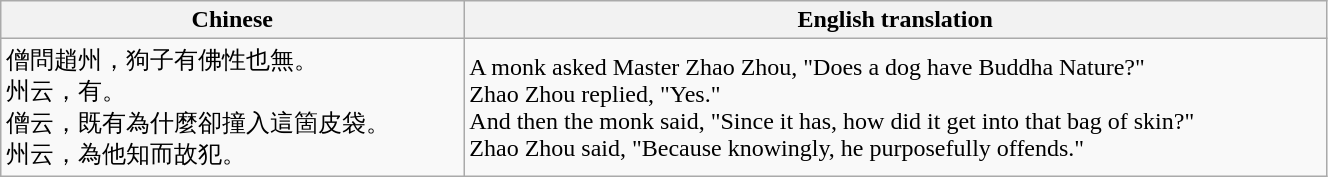<table class=wikitable style="width:70%;">
<tr>
<th>Chinese</th>
<th>English translation</th>
</tr>
<tr>
<td>僧問趙州，狗子有佛性也無。<br>州云，有。<br>僧云，既有為什麼卻撞入這箇皮袋。<br>州云，為他知而故犯。</td>
<td>A monk asked Master Zhao Zhou, "Does a dog have Buddha Nature?"<br>Zhao Zhou replied, "Yes."<br>And then the monk said, "Since it has, how did it get into that bag of skin?"<br>Zhao Zhou said, "Because knowingly, he purposefully offends."</td>
</tr>
</table>
